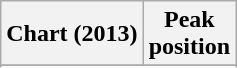<table class="wikitable plainrowheaders">
<tr>
<th>Chart (2013)</th>
<th>Peak<br>position</th>
</tr>
<tr>
</tr>
<tr>
</tr>
</table>
